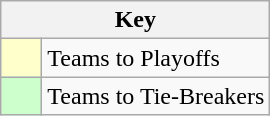<table class="wikitable" style="text-align: center;">
<tr>
<th colspan=2>Key</th>
</tr>
<tr>
<td style="background:#ffc; width:20px;"></td>
<td align=left>Teams to Playoffs</td>
</tr>
<tr>
<td style="background:#ccffcc; width:20px;"></td>
<td align=left>Teams to Tie-Breakers</td>
</tr>
</table>
